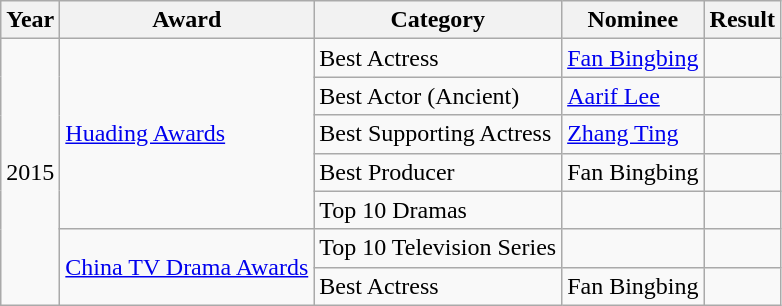<table class="wikitable">
<tr>
<th>Year</th>
<th>Award</th>
<th>Category</th>
<th>Nominee</th>
<th>Result</th>
</tr>
<tr>
<td rowspan=7>2015</td>
<td rowspan=5><a href='#'>Huading Awards</a></td>
<td>Best Actress</td>
<td><a href='#'>Fan Bingbing</a></td>
<td></td>
</tr>
<tr>
<td>Best Actor (Ancient)</td>
<td><a href='#'>Aarif Lee</a></td>
<td></td>
</tr>
<tr>
<td>Best Supporting Actress</td>
<td><a href='#'>Zhang Ting</a></td>
<td></td>
</tr>
<tr>
<td>Best Producer</td>
<td>Fan Bingbing</td>
<td></td>
</tr>
<tr>
<td>Top 10 Dramas</td>
<td></td>
<td></td>
</tr>
<tr>
<td rowspan=2><a href='#'>China TV Drama Awards</a></td>
<td>Top 10 Television Series</td>
<td></td>
<td></td>
</tr>
<tr>
<td>Best Actress</td>
<td>Fan Bingbing</td>
<td></td>
</tr>
</table>
